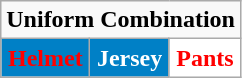<table class="wikitable"  style="display: inline-table;">
<tr>
<td align="center" Colspan="3"><strong>Uniform Combination</strong></td>
</tr>
<tr align="center">
<td style="background:#0080C6; color:red"><strong>Helmet</strong></td>
<td style="background:#0080C6; color:white"><strong>Jersey</strong></td>
<td style="background:white; color:red"><strong>Pants</strong></td>
</tr>
</table>
